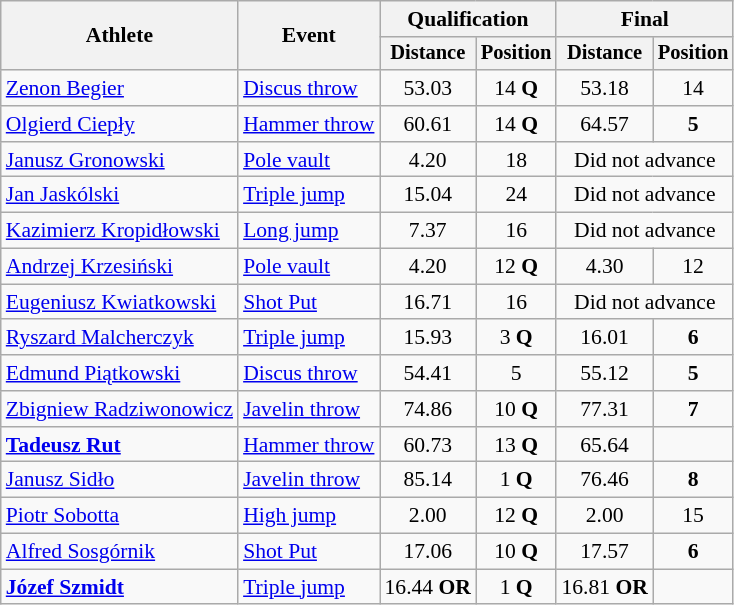<table class=wikitable style="font-size:90%">
<tr>
<th rowspan="2">Athlete</th>
<th rowspan="2">Event</th>
<th colspan="2">Qualification</th>
<th colspan="2">Final</th>
</tr>
<tr style="font-size:95%">
<th>Distance</th>
<th>Position</th>
<th>Distance</th>
<th>Position</th>
</tr>
<tr align=center>
<td align=left><a href='#'>Zenon Begier</a></td>
<td align=left><a href='#'>Discus throw</a></td>
<td>53.03</td>
<td>14 <strong>Q</strong></td>
<td>53.18</td>
<td>14</td>
</tr>
<tr align=center>
<td align=left><a href='#'>Olgierd Ciepły</a></td>
<td align=left><a href='#'>Hammer throw</a></td>
<td>60.61</td>
<td>14 <strong>Q</strong></td>
<td>64.57</td>
<td><strong>5</strong></td>
</tr>
<tr align=center>
<td align=left><a href='#'>Janusz Gronowski</a></td>
<td align=left><a href='#'>Pole vault</a></td>
<td>4.20</td>
<td>18</td>
<td colspan=2>Did not advance</td>
</tr>
<tr align=center>
<td align=left><a href='#'>Jan Jaskólski</a></td>
<td align=left><a href='#'>Triple jump</a></td>
<td>15.04</td>
<td>24</td>
<td colspan=2>Did not advance</td>
</tr>
<tr align=center>
<td align=left><a href='#'>Kazimierz Kropidłowski</a></td>
<td align=left><a href='#'>Long jump</a></td>
<td>7.37</td>
<td>16</td>
<td colspan=2>Did not advance</td>
</tr>
<tr align=center>
<td align=left><a href='#'>Andrzej Krzesiński</a></td>
<td align=left><a href='#'>Pole vault</a></td>
<td>4.20</td>
<td>12 <strong>Q</strong></td>
<td>4.30</td>
<td>12</td>
</tr>
<tr align=center>
<td align=left><a href='#'>Eugeniusz Kwiatkowski</a></td>
<td align=left><a href='#'>Shot Put</a></td>
<td>16.71</td>
<td>16</td>
<td colspan=2>Did not advance</td>
</tr>
<tr align=center>
<td align=left><a href='#'>Ryszard Malcherczyk</a></td>
<td align=left><a href='#'>Triple jump</a></td>
<td>15.93</td>
<td>3 <strong>Q</strong></td>
<td>16.01</td>
<td><strong>6</strong></td>
</tr>
<tr align=center>
<td align=left><a href='#'>Edmund Piątkowski</a></td>
<td align=left><a href='#'>Discus throw</a></td>
<td>54.41</td>
<td>5</td>
<td>55.12</td>
<td><strong>5</strong></td>
</tr>
<tr align=center>
<td align=left><a href='#'>Zbigniew Radziwonowicz</a></td>
<td align=left><a href='#'>Javelin throw</a></td>
<td>74.86</td>
<td>10 <strong>Q</strong></td>
<td>77.31</td>
<td><strong>7</strong></td>
</tr>
<tr align=center>
<td align=left><strong><a href='#'>Tadeusz Rut</a></strong></td>
<td align=left><a href='#'>Hammer throw</a></td>
<td>60.73</td>
<td>13 <strong>Q</strong></td>
<td>65.64</td>
<td></td>
</tr>
<tr align=center>
<td align=left><a href='#'>Janusz Sidło</a></td>
<td align=left><a href='#'>Javelin throw</a></td>
<td>85.14</td>
<td>1 <strong>Q</strong></td>
<td>76.46</td>
<td><strong>8</strong></td>
</tr>
<tr align=center>
<td align=left><a href='#'>Piotr Sobotta</a></td>
<td align=left><a href='#'>High jump</a></td>
<td>2.00</td>
<td>12 <strong>Q</strong></td>
<td>2.00</td>
<td>15</td>
</tr>
<tr align=center>
<td align=left><a href='#'>Alfred Sosgórnik</a></td>
<td align=left><a href='#'>Shot Put</a></td>
<td>17.06</td>
<td>10 <strong>Q</strong></td>
<td>17.57</td>
<td><strong>6</strong></td>
</tr>
<tr align=center>
<td align=left><strong><a href='#'>Józef Szmidt</a></strong></td>
<td align=left><a href='#'>Triple jump</a></td>
<td>16.44 <strong>OR</strong></td>
<td>1 <strong>Q</strong></td>
<td>16.81 <strong>OR</strong></td>
<td></td>
</tr>
</table>
